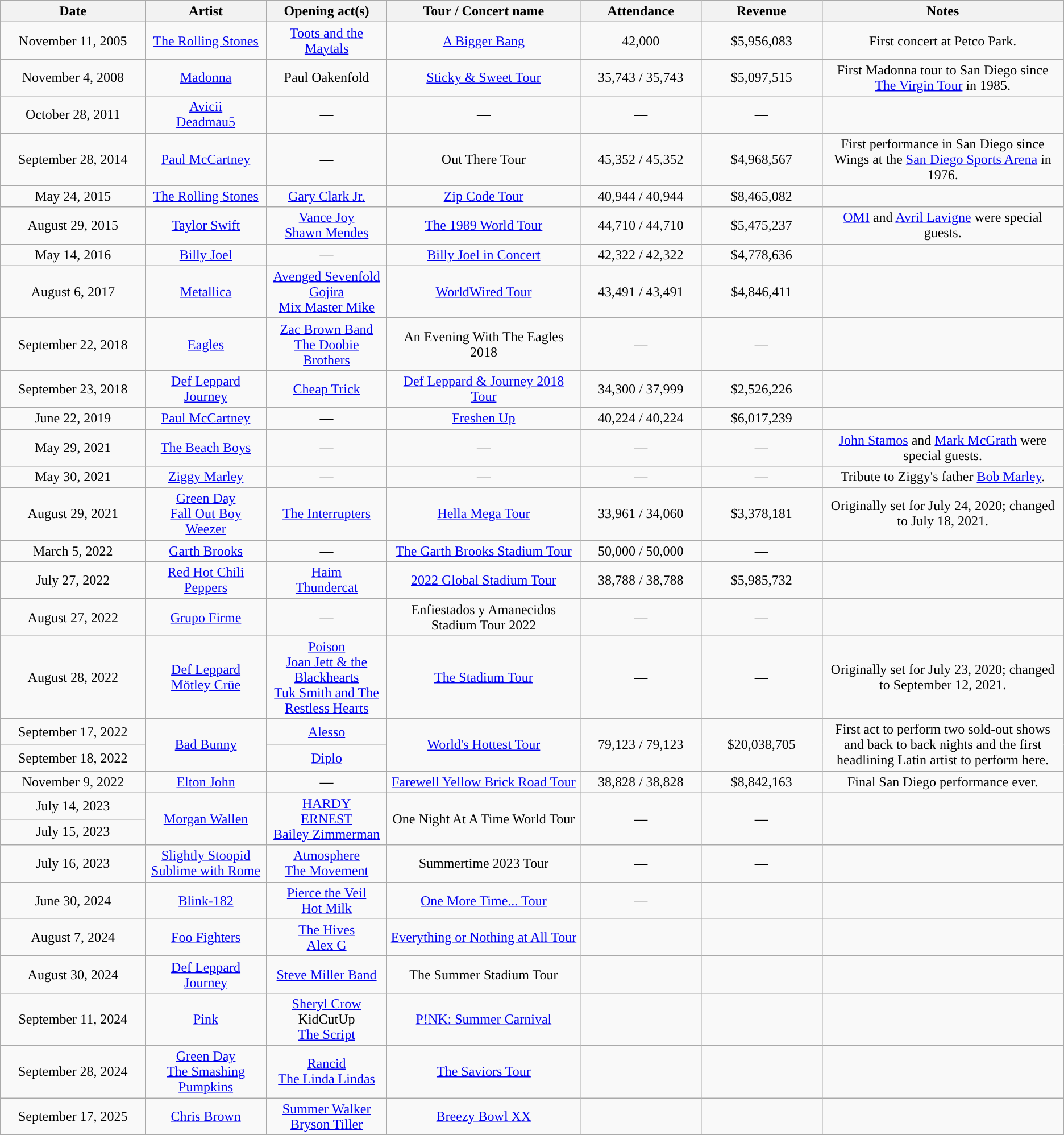<table class="wikitable" style="text-align:center;">
<tr>
<th width=12% style="text-align:center;">Date</th>
<th width=10% style="text-align:center;">Artist</th>
<th width=10% style="text-align:center;">Opening act(s)</th>
<th width=16% style="text-align:center;">Tour / Concert name</th>
<th width=10% style="text-align:center;">Attendance</th>
<th width=10% style="text-align:center;">Revenue</th>
<th width=20% style="text-align:center;">Notes</th>
</tr>
<tr>
<td>November 11, 2005</td>
<td><a href='#'>The Rolling Stones</a></td>
<td><a href='#'>Toots and the Maytals</a></td>
<td><a href='#'>A Bigger Bang</a></td>
<td>42,000</td>
<td>$5,956,083</td>
<td>First concert at Petco Park.</td>
</tr>
<tr>
</tr>
<tr>
<td>November 4, 2008</td>
<td><a href='#'>Madonna</a></td>
<td>Paul Oakenfold</td>
<td><a href='#'>Sticky & Sweet Tour</a></td>
<td>35,743 / 35,743</td>
<td>$5,097,515</td>
<td>First Madonna tour to San Diego since <a href='#'>The Virgin Tour</a> in 1985.</td>
</tr>
<tr>
<td>October 28, 2011</td>
<td><a href='#'>Avicii</a><br><a href='#'>Deadmau5</a></td>
<td>—</td>
<td>—</td>
<td>—</td>
<td>—</td>
<td></td>
</tr>
<tr>
<td>September 28, 2014</td>
<td><a href='#'>Paul McCartney</a></td>
<td>—</td>
<td>Out There Tour</td>
<td>45,352 / 45,352</td>
<td>$4,968,567</td>
<td>First performance in San Diego since Wings at the <a href='#'>San Diego Sports Arena</a> in 1976.</td>
</tr>
<tr>
<td>May 24, 2015</td>
<td><a href='#'>The Rolling Stones</a></td>
<td><a href='#'>Gary Clark Jr.</a></td>
<td><a href='#'>Zip Code Tour</a></td>
<td>40,944 / 40,944</td>
<td>$8,465,082</td>
<td></td>
</tr>
<tr>
<td>August 29, 2015</td>
<td><a href='#'>Taylor Swift</a></td>
<td><a href='#'>Vance Joy</a><br><a href='#'>Shawn Mendes</a></td>
<td><a href='#'>The 1989 World Tour</a></td>
<td>44,710 / 44,710</td>
<td>$5,475,237</td>
<td><a href='#'>OMI</a> and <a href='#'>Avril Lavigne</a> were special guests.</td>
</tr>
<tr>
<td>May 14, 2016</td>
<td><a href='#'>Billy Joel</a></td>
<td>—</td>
<td><a href='#'>Billy Joel in Concert</a></td>
<td>42,322 / 42,322</td>
<td>$4,778,636</td>
<td></td>
</tr>
<tr>
<td>August 6, 2017</td>
<td><a href='#'>Metallica</a></td>
<td><a href='#'>Avenged Sevenfold</a><br><a href='#'>Gojira</a><br><a href='#'>Mix Master Mike</a></td>
<td><a href='#'>WorldWired Tour</a></td>
<td>43,491 / 43,491</td>
<td>$4,846,411</td>
<td></td>
</tr>
<tr>
<td>September 22, 2018</td>
<td><a href='#'>Eagles</a></td>
<td><a href='#'>Zac Brown Band</a><br><a href='#'>The Doobie Brothers</a></td>
<td>An Evening With The Eagles 2018</td>
<td>—</td>
<td>—</td>
<td></td>
</tr>
<tr>
<td>September 23, 2018</td>
<td><a href='#'>Def Leppard</a><br><a href='#'>Journey</a></td>
<td><a href='#'>Cheap Trick</a></td>
<td><a href='#'>Def Leppard & Journey 2018 Tour</a></td>
<td>34,300 / 37,999</td>
<td>$2,526,226</td>
<td></td>
</tr>
<tr>
<td>June 22, 2019</td>
<td><a href='#'>Paul McCartney</a></td>
<td>—</td>
<td><a href='#'>Freshen Up</a></td>
<td>40,224 / 40,224</td>
<td>$6,017,239</td>
<td></td>
</tr>
<tr>
<td>May 29, 2021</td>
<td><a href='#'>The Beach Boys</a></td>
<td>—</td>
<td>—</td>
<td>—</td>
<td>—</td>
<td><a href='#'>John Stamos</a> and <a href='#'>Mark McGrath</a> were special guests.</td>
</tr>
<tr>
<td>May 30, 2021</td>
<td><a href='#'>Ziggy Marley</a></td>
<td>—</td>
<td>—</td>
<td>—</td>
<td>—</td>
<td>Tribute to Ziggy's father <a href='#'>Bob Marley</a>.</td>
</tr>
<tr>
<td>August 29, 2021</td>
<td><a href='#'>Green Day</a><br><a href='#'>Fall Out Boy</a><br><a href='#'>Weezer</a></td>
<td><a href='#'>The Interrupters</a></td>
<td><a href='#'>Hella Mega Tour</a></td>
<td>33,961 / 34,060</td>
<td>$3,378,181</td>
<td>Originally set for July 24, 2020; changed to July 18, 2021.</td>
</tr>
<tr>
<td>March 5, 2022</td>
<td><a href='#'>Garth Brooks</a></td>
<td>—</td>
<td><a href='#'>The Garth Brooks Stadium Tour</a></td>
<td>50,000 / 50,000</td>
<td>—</td>
<td></td>
</tr>
<tr>
<td>July 27, 2022</td>
<td><a href='#'>Red Hot Chili Peppers</a></td>
<td><a href='#'>Haim</a><br><a href='#'>Thundercat</a></td>
<td><a href='#'>2022 Global Stadium Tour</a></td>
<td>38,788 / 38,788</td>
<td>$5,985,732</td>
<td></td>
</tr>
<tr>
<td>August 27, 2022</td>
<td><a href='#'>Grupo Firme</a></td>
<td>—</td>
<td>Enfiestados y Amanecidos Stadium Tour 2022</td>
<td>—</td>
<td>—</td>
<td></td>
</tr>
<tr>
<td>August 28, 2022</td>
<td><a href='#'>Def Leppard</a><br><a href='#'>Mötley Crüe</a></td>
<td><a href='#'>Poison</a><br><a href='#'>Joan Jett & the Blackhearts</a><br><a href='#'>Tuk Smith and The Restless Hearts</a></td>
<td><a href='#'>The Stadium Tour</a></td>
<td>—</td>
<td>—</td>
<td>Originally set for July 23, 2020; changed to September 12, 2021.</td>
</tr>
<tr>
<td>September 17, 2022</td>
<td rowspan="2"><a href='#'>Bad Bunny</a></td>
<td><a href='#'>Alesso</a></td>
<td rowspan="2"><a href='#'>World's Hottest Tour</a></td>
<td rowspan="2">79,123 / 79,123</td>
<td rowspan="2">$20,038,705</td>
<td rowspan="2">First act to perform two sold-out shows and back to back nights and the first headlining Latin artist to perform here.</td>
</tr>
<tr>
<td>September 18, 2022</td>
<td><a href='#'>Diplo</a></td>
</tr>
<tr>
<td>November 9, 2022</td>
<td><a href='#'>Elton John</a></td>
<td>—</td>
<td><a href='#'>Farewell Yellow Brick Road Tour</a></td>
<td>38,828 / 38,828</td>
<td>$8,842,163</td>
<td>Final San Diego performance ever.</td>
</tr>
<tr>
<td>July 14, 2023</td>
<td rowspan="2"><a href='#'>Morgan Wallen</a></td>
<td rowspan="2"><a href='#'>HARDY</a> <br> <a href='#'>ERNEST</a> <br> <a href='#'>Bailey Zimmerman</a></td>
<td rowspan="2">One Night At A Time World Tour</td>
<td rowspan="2">—</td>
<td rowspan="2">—</td>
<td rowspan="2"></td>
</tr>
<tr>
<td>July 15, 2023</td>
</tr>
<tr>
<td>July 16, 2023</td>
<td><a href='#'>Slightly Stoopid</a><br><a href='#'>Sublime with Rome</a></td>
<td><a href='#'>Atmosphere</a><br><a href='#'>The Movement</a></td>
<td>Summertime 2023 Tour</td>
<td>—</td>
<td>—</td>
<td></td>
</tr>
<tr>
<td>June 30, 2024</td>
<td><a href='#'>Blink-182</a></td>
<td><a href='#'>Pierce the Veil</a><br><a href='#'>Hot Milk</a></td>
<td><a href='#'>One More Time... Tour</a></td>
<td>—</td>
<td></td>
<td></td>
</tr>
<tr>
<td>August 7, 2024</td>
<td><a href='#'>Foo Fighters</a></td>
<td><a href='#'>The Hives</a><br><a href='#'>Alex G</a></td>
<td><a href='#'>Everything or Nothing at All Tour</a></td>
<td></td>
<td></td>
<td></td>
</tr>
<tr>
<td>August 30, 2024</td>
<td><a href='#'>Def Leppard</a><br><a href='#'>Journey</a></td>
<td><a href='#'>Steve Miller Band</a></td>
<td>The Summer Stadium Tour</td>
<td></td>
<td></td>
<td></td>
</tr>
<tr>
<td>September 11, 2024</td>
<td><a href='#'>Pink</a></td>
<td><a href='#'>Sheryl Crow</a><br>KidCutUp<br><a href='#'>The Script</a></td>
<td><a href='#'>P!NK: Summer Carnival</a></td>
<td></td>
<td></td>
<td></td>
</tr>
<tr>
<td>September 28, 2024</td>
<td><a href='#'>Green Day</a><br><a href='#'>The Smashing Pumpkins</a></td>
<td><a href='#'>Rancid</a><br><a href='#'>The Linda Lindas</a></td>
<td><a href='#'>The Saviors Tour</a></td>
<td></td>
<td></td>
<td></td>
</tr>
<tr>
<td>September 17, 2025</td>
<td><a href='#'>Chris Brown</a></td>
<td><a href='#'>Summer Walker</a><br><a href='#'>Bryson Tiller</a></td>
<td><a href='#'>Breezy Bowl XX</a></td>
<td></td>
<td></td>
<td></td>
</tr>
<tr>
</tr>
</table>
